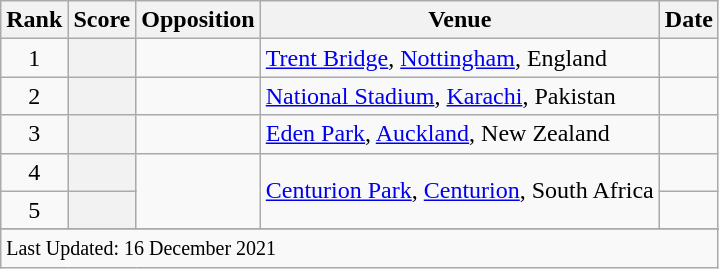<table class="wikitable plainrowheaders sortable">
<tr>
<th scope=col>Rank</th>
<th scope=col>Score</th>
<th scope=col>Opposition</th>
<th scope=col>Venue</th>
<th scope=col>Date</th>
</tr>
<tr>
<td align=center>1</td>
<th scope=row style=text-align:center;></th>
<td></td>
<td><a href='#'>Trent Bridge</a>, <a href='#'>Nottingham</a>, England</td>
<td></td>
</tr>
<tr>
<td align=center>2</td>
<th scope=row style=text-align:center;></th>
<td></td>
<td><a href='#'>National Stadium</a>, <a href='#'>Karachi</a>, Pakistan</td>
<td></td>
</tr>
<tr>
<td align=center>3</td>
<th scope=row style=text-align:center;></th>
<td></td>
<td><a href='#'>Eden Park</a>, <a href='#'>Auckland</a>, New Zealand</td>
<td></td>
</tr>
<tr>
<td align=center>4</td>
<th scope=row style=text-align:center;></th>
<td rowspan=2></td>
<td rowspan=2><a href='#'>Centurion Park</a>, <a href='#'>Centurion</a>, South Africa</td>
<td></td>
</tr>
<tr>
<td align=center>5</td>
<th scope=row style=text-align:center;></th>
<td></td>
</tr>
<tr>
</tr>
<tr class=sortbottom>
<td colspan=5><small>Last Updated: 16 December 2021</small></td>
</tr>
</table>
